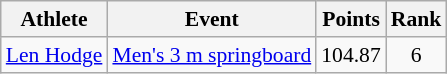<table class="wikitable" style="font-size:90%;">
<tr>
<th>Athlete</th>
<th>Event</th>
<th>Points</th>
<th>Rank</th>
</tr>
<tr align=center>
<td align=left><a href='#'>Len Hodge</a></td>
<td align=left><a href='#'>Men's 3 m springboard</a></td>
<td>104.87</td>
<td>6</td>
</tr>
</table>
